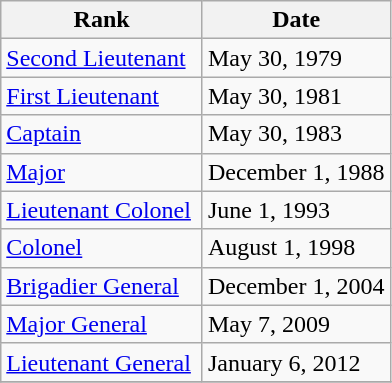<table class="wikitable">
<tr>
<th>Rank</th>
<th>Date</th>
</tr>
<tr>
<td> <a href='#'>Second Lieutenant</a></td>
<td>May 30, 1979</td>
</tr>
<tr>
<td> <a href='#'>First Lieutenant</a></td>
<td>May 30, 1981</td>
</tr>
<tr>
<td> <a href='#'>Captain</a></td>
<td>May 30, 1983</td>
</tr>
<tr>
<td> <a href='#'>Major</a></td>
<td>December 1, 1988</td>
</tr>
<tr>
<td> <a href='#'>Lieutenant Colonel</a></td>
<td>June 1, 1993</td>
</tr>
<tr>
<td> <a href='#'>Colonel</a></td>
<td>August 1, 1998</td>
</tr>
<tr>
<td> <a href='#'>Brigadier General</a></td>
<td>December 1, 2004</td>
</tr>
<tr>
<td> <a href='#'>Major General</a></td>
<td>May 7, 2009</td>
</tr>
<tr>
<td> <a href='#'>Lieutenant General</a> </td>
<td>January 6, 2012</td>
</tr>
<tr>
</tr>
</table>
